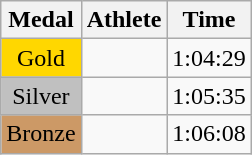<table class="wikitable">
<tr>
<th>Medal</th>
<th>Athlete</th>
<th>Time</th>
</tr>
<tr>
<td style="text-align:center;background-color:gold;">Gold</td>
<td></td>
<td>1:04:29</td>
</tr>
<tr>
<td style="text-align:center;background-color:silver;">Silver</td>
<td></td>
<td>1:05:35</td>
</tr>
<tr>
<td style="text-align:center;background-color:#CC9966;">Bronze</td>
<td></td>
<td>1:06:08</td>
</tr>
</table>
